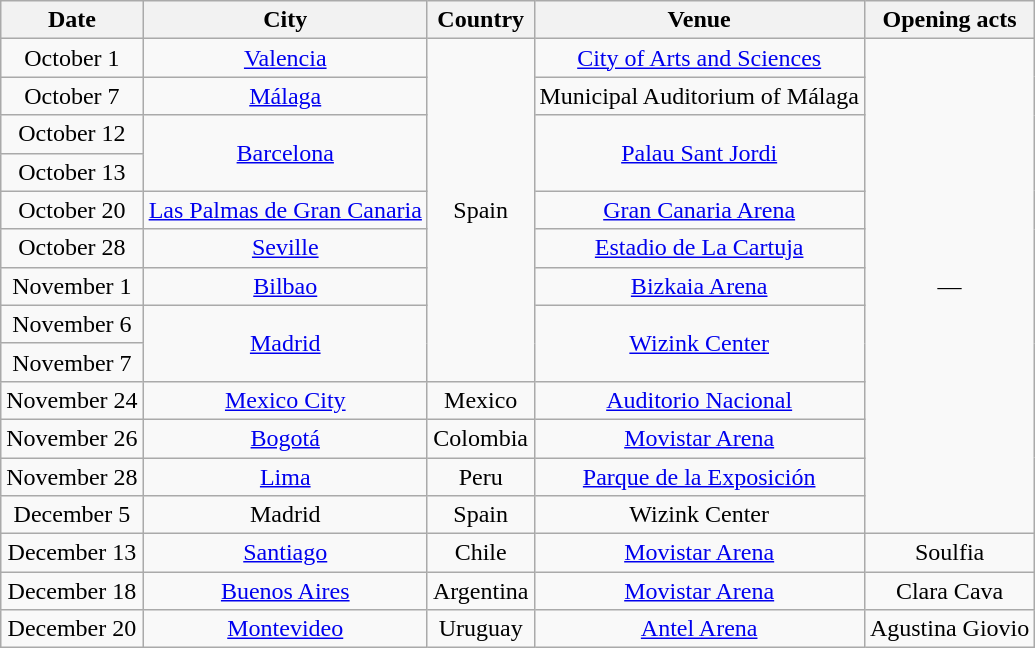<table class="wikitable plainrowheaders" style="text-align:center;">
<tr>
<th>Date</th>
<th>City</th>
<th>Country</th>
<th>Venue</th>
<th>Opening acts</th>
</tr>
<tr>
<td>October 1</td>
<td><a href='#'>Valencia</a></td>
<td rowspan="9">Spain</td>
<td><a href='#'>City of Arts and Sciences</a></td>
<td rowspan="13">—</td>
</tr>
<tr>
<td>October 7</td>
<td><a href='#'>Málaga</a></td>
<td>Municipal Auditorium of Málaga</td>
</tr>
<tr>
<td>October 12</td>
<td rowspan="2"><a href='#'>Barcelona</a></td>
<td rowspan="2"><a href='#'>Palau Sant Jordi</a></td>
</tr>
<tr>
<td>October 13</td>
</tr>
<tr>
<td>October 20</td>
<td><a href='#'>Las Palmas de Gran Canaria</a></td>
<td><a href='#'>Gran Canaria Arena</a></td>
</tr>
<tr>
<td>October 28</td>
<td><a href='#'>Seville</a></td>
<td><a href='#'>Estadio de La Cartuja</a></td>
</tr>
<tr>
<td>November 1</td>
<td><a href='#'>Bilbao</a></td>
<td><a href='#'>Bizkaia Arena</a></td>
</tr>
<tr>
<td>November 6</td>
<td rowspan="2"><a href='#'>Madrid</a></td>
<td rowspan="2"><a href='#'>Wizink Center</a></td>
</tr>
<tr>
<td>November 7</td>
</tr>
<tr>
<td>November 24</td>
<td><a href='#'>Mexico City</a></td>
<td>Mexico</td>
<td><a href='#'>Auditorio Nacional</a></td>
</tr>
<tr>
<td>November 26</td>
<td><a href='#'>Bogotá</a></td>
<td>Colombia</td>
<td><a href='#'>Movistar Arena</a></td>
</tr>
<tr>
<td>November 28</td>
<td><a href='#'>Lima</a></td>
<td>Peru</td>
<td><a href='#'>Parque de la Exposición</a></td>
</tr>
<tr>
<td>December 5</td>
<td>Madrid</td>
<td>Spain</td>
<td>Wizink Center</td>
</tr>
<tr>
<td>December 13</td>
<td><a href='#'>Santiago</a></td>
<td>Chile</td>
<td><a href='#'>Movistar Arena</a></td>
<td>Soulfia</td>
</tr>
<tr>
<td>December 18</td>
<td><a href='#'>Buenos Aires</a></td>
<td>Argentina</td>
<td><a href='#'>Movistar Arena</a></td>
<td>Clara Cava</td>
</tr>
<tr>
<td>December 20</td>
<td><a href='#'>Montevideo</a></td>
<td>Uruguay</td>
<td><a href='#'>Antel Arena</a></td>
<td>Agustina Giovio</td>
</tr>
</table>
